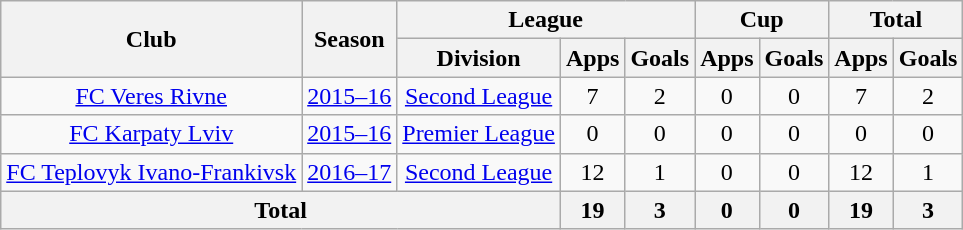<table class="wikitable" style="text-align: center;">
<tr>
<th rowspan="2">Club</th>
<th rowspan="2">Season</th>
<th colspan="3">League</th>
<th colspan="2">Cup</th>
<th colspan="2">Total</th>
</tr>
<tr>
<th>Division</th>
<th>Apps</th>
<th>Goals</th>
<th>Apps</th>
<th>Goals</th>
<th>Apps</th>
<th>Goals</th>
</tr>
<tr>
<td><a href='#'>FC Veres Rivne</a></td>
<td><a href='#'>2015–16</a></td>
<td><a href='#'>Second League</a></td>
<td>7</td>
<td>2</td>
<td>0</td>
<td>0</td>
<td>7</td>
<td>2</td>
</tr>
<tr>
<td><a href='#'>FC Karpaty Lviv</a></td>
<td><a href='#'>2015–16</a></td>
<td><a href='#'>Premier League</a></td>
<td>0</td>
<td>0</td>
<td>0</td>
<td>0</td>
<td>0</td>
<td>0</td>
</tr>
<tr>
<td><a href='#'>FC Teplovyk Ivano-Frankivsk</a></td>
<td><a href='#'>2016–17</a></td>
<td><a href='#'>Second League</a></td>
<td>12</td>
<td>1</td>
<td>0</td>
<td>0</td>
<td>12</td>
<td>1</td>
</tr>
<tr>
<th colspan="3">Total</th>
<th>19</th>
<th>3</th>
<th>0</th>
<th>0</th>
<th>19</th>
<th>3</th>
</tr>
</table>
